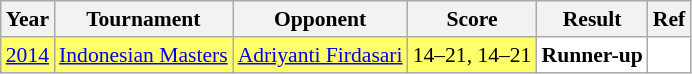<table class="sortable wikitable" style="font-size: 90%">
<tr>
<th>Year</th>
<th>Tournament</th>
<th>Opponent</th>
<th>Score</th>
<th>Result</th>
<th>Ref</th>
</tr>
<tr style="background:#FFFF67">
<td align="center"><a href='#'>2014</a></td>
<td align="left"><a href='#'>Indonesian Masters</a></td>
<td align="left"> <a href='#'>Adriyanti Firdasari</a></td>
<td align="left">14–21, 14–21</td>
<td style="text-align:left; background:white"> <strong>Runner-up</strong></td>
<td style="text-align:center; background:white"></td>
</tr>
</table>
